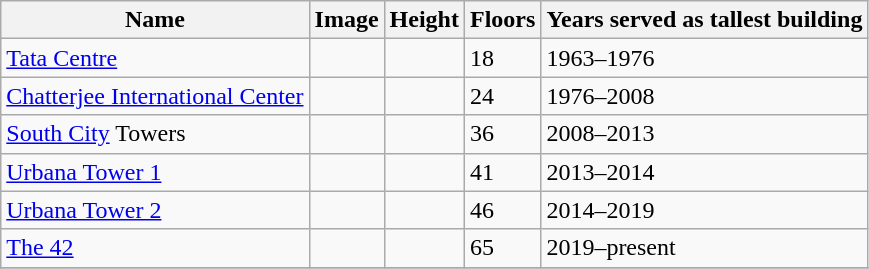<table class="wikitable sortable">
<tr>
<th>Name</th>
<th>Image</th>
<th>Height</th>
<th>Floors</th>
<th>Years served as tallest building</th>
</tr>
<tr>
<td><a href='#'>Tata Centre</a></td>
<td></td>
<td></td>
<td>18</td>
<td>1963–1976</td>
</tr>
<tr>
<td><a href='#'>Chatterjee International Center</a></td>
<td></td>
<td></td>
<td>24</td>
<td>1976–2008</td>
</tr>
<tr>
<td><a href='#'>South City</a> Towers</td>
<td></td>
<td></td>
<td>36</td>
<td>2008–2013</td>
</tr>
<tr>
<td><a href='#'>Urbana Tower 1</a></td>
<td></td>
<td></td>
<td>41</td>
<td>2013–2014</td>
</tr>
<tr>
<td><a href='#'>Urbana Tower 2</a></td>
<td></td>
<td></td>
<td>46</td>
<td>2014–2019</td>
</tr>
<tr>
<td><a href='#'>The 42</a></td>
<td></td>
<td></td>
<td>65</td>
<td>2019–present</td>
</tr>
<tr>
</tr>
</table>
